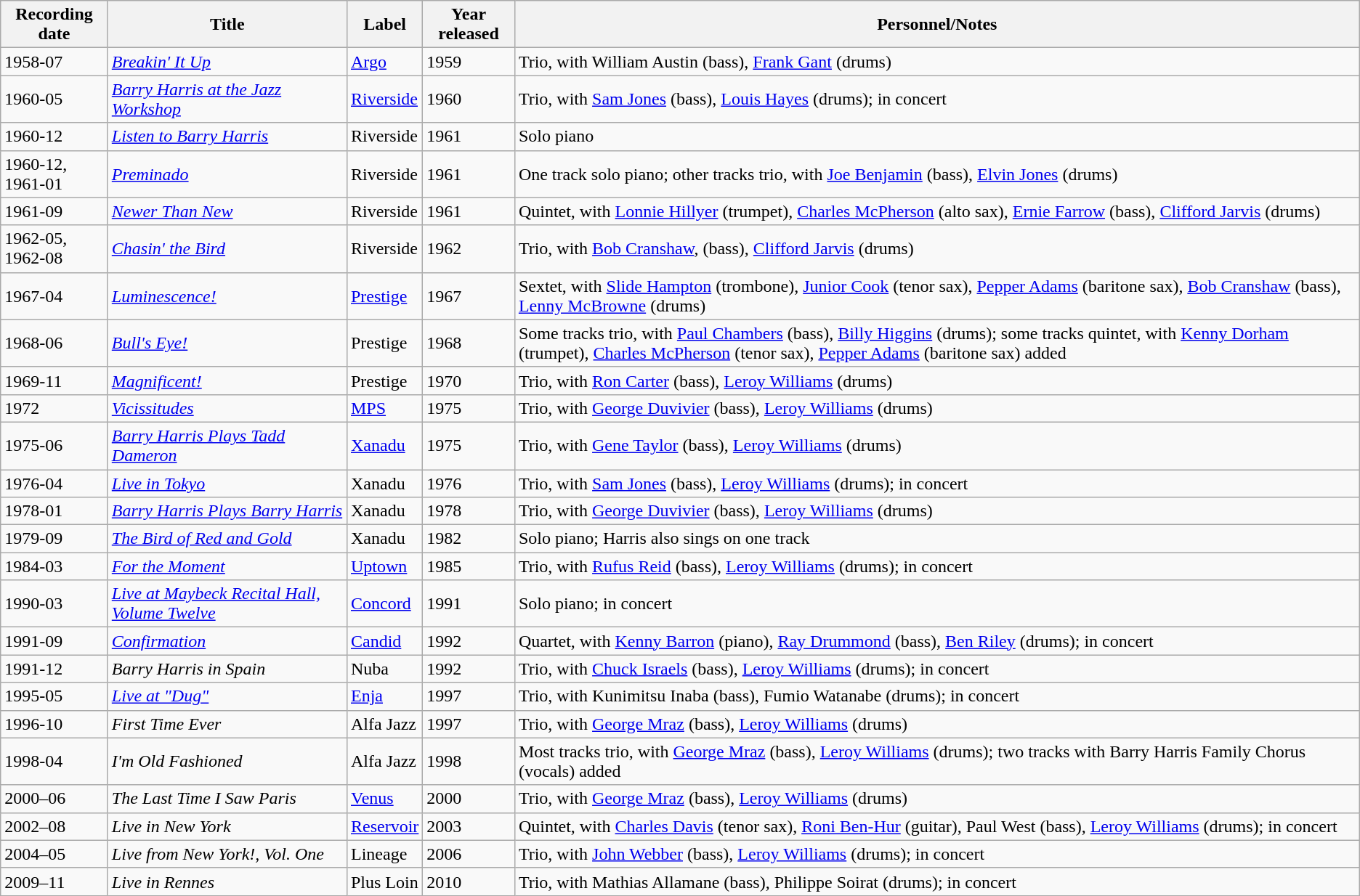<table class="wikitable sortable">
<tr>
<th>Recording date</th>
<th>Title</th>
<th>Label</th>
<th>Year released</th>
<th>Personnel/Notes</th>
</tr>
<tr>
<td>1958-07</td>
<td><em><a href='#'>Breakin' It Up</a></em></td>
<td><a href='#'>Argo</a></td>
<td>1959</td>
<td>Trio, with William Austin (bass), <a href='#'>Frank Gant</a> (drums)</td>
</tr>
<tr>
<td>1960-05</td>
<td><em><a href='#'>Barry Harris at the Jazz Workshop</a></em></td>
<td><a href='#'>Riverside</a></td>
<td>1960</td>
<td>Trio, with <a href='#'>Sam Jones</a> (bass), <a href='#'>Louis Hayes</a> (drums); in concert</td>
</tr>
<tr>
<td>1960-12</td>
<td><em><a href='#'>Listen to Barry Harris</a></em></td>
<td>Riverside</td>
<td>1961</td>
<td>Solo piano</td>
</tr>
<tr>
<td>1960-12, <br>1961-01</td>
<td><em><a href='#'>Preminado</a></em></td>
<td>Riverside</td>
<td>1961</td>
<td>One track solo piano; other tracks trio, with <a href='#'>Joe Benjamin</a> (bass), <a href='#'>Elvin Jones</a> (drums)</td>
</tr>
<tr>
<td>1961-09</td>
<td><em><a href='#'>Newer Than New</a></em></td>
<td>Riverside</td>
<td>1961</td>
<td>Quintet, with <a href='#'>Lonnie Hillyer</a> (trumpet), <a href='#'>Charles McPherson</a> (alto sax), <a href='#'>Ernie Farrow</a> (bass), <a href='#'>Clifford Jarvis</a> (drums)</td>
</tr>
<tr>
<td>1962-05, <br>1962-08</td>
<td><em><a href='#'>Chasin' the Bird</a></em></td>
<td>Riverside</td>
<td>1962</td>
<td>Trio, with <a href='#'>Bob Cranshaw</a>, (bass), <a href='#'>Clifford Jarvis</a> (drums)</td>
</tr>
<tr>
<td>1967-04</td>
<td><em><a href='#'>Luminescence!</a></em></td>
<td><a href='#'>Prestige</a></td>
<td>1967</td>
<td>Sextet, with <a href='#'>Slide Hampton</a> (trombone), <a href='#'>Junior Cook</a> (tenor sax), <a href='#'>Pepper Adams</a> (baritone sax), <a href='#'>Bob Cranshaw</a> (bass), <a href='#'>Lenny McBrowne</a> (drums)</td>
</tr>
<tr>
<td>1968-06</td>
<td><em><a href='#'>Bull's Eye!</a></em></td>
<td>Prestige</td>
<td>1968</td>
<td>Some tracks trio, with <a href='#'>Paul Chambers</a> (bass), <a href='#'>Billy Higgins</a> (drums); some tracks quintet, with <a href='#'>Kenny Dorham</a> (trumpet), <a href='#'>Charles McPherson</a> (tenor sax), <a href='#'>Pepper Adams</a> (baritone sax) added</td>
</tr>
<tr>
<td>1969-11</td>
<td><em><a href='#'>Magnificent!</a></em></td>
<td>Prestige</td>
<td>1970</td>
<td>Trio, with <a href='#'>Ron Carter</a> (bass), <a href='#'>Leroy Williams</a> (drums)</td>
</tr>
<tr>
<td>1972</td>
<td><em><a href='#'>Vicissitudes</a></em></td>
<td><a href='#'>MPS</a></td>
<td>1975</td>
<td>Trio, with <a href='#'>George Duvivier</a> (bass), <a href='#'>Leroy Williams</a> (drums)</td>
</tr>
<tr>
<td>1975-06</td>
<td><em><a href='#'>Barry Harris Plays Tadd Dameron</a></em></td>
<td><a href='#'>Xanadu</a></td>
<td>1975</td>
<td>Trio, with <a href='#'>Gene Taylor</a> (bass), <a href='#'>Leroy Williams</a> (drums)</td>
</tr>
<tr>
<td>1976-04</td>
<td><em><a href='#'>Live in Tokyo</a></em></td>
<td>Xanadu</td>
<td>1976</td>
<td>Trio, with <a href='#'>Sam Jones</a> (bass), <a href='#'>Leroy Williams</a> (drums); in concert</td>
</tr>
<tr>
<td>1978-01</td>
<td><em><a href='#'>Barry Harris Plays Barry Harris</a></em></td>
<td>Xanadu</td>
<td>1978</td>
<td>Trio, with <a href='#'>George Duvivier</a> (bass), <a href='#'>Leroy Williams</a> (drums)</td>
</tr>
<tr>
<td>1979-09</td>
<td><em><a href='#'>The Bird of Red and Gold</a></em></td>
<td>Xanadu</td>
<td>1982</td>
<td>Solo piano; Harris also sings on one track</td>
</tr>
<tr>
<td>1984-03</td>
<td><em><a href='#'>For the Moment</a></em></td>
<td><a href='#'>Uptown</a></td>
<td>1985</td>
<td>Trio, with <a href='#'>Rufus Reid</a> (bass), <a href='#'>Leroy Williams</a> (drums); in concert</td>
</tr>
<tr>
<td>1990-03</td>
<td><em><a href='#'>Live at Maybeck Recital Hall, Volume Twelve</a></em></td>
<td><a href='#'>Concord</a></td>
<td>1991</td>
<td>Solo piano; in concert</td>
</tr>
<tr>
<td>1991-09</td>
<td><em><a href='#'>Confirmation</a></em></td>
<td><a href='#'>Candid</a></td>
<td>1992</td>
<td>Quartet, with <a href='#'>Kenny Barron</a> (piano), <a href='#'>Ray Drummond</a> (bass), <a href='#'>Ben Riley</a> (drums); in concert</td>
</tr>
<tr>
<td>1991-12</td>
<td><em>Barry Harris in Spain</em></td>
<td>Nuba</td>
<td>1992</td>
<td>Trio, with <a href='#'>Chuck Israels</a> (bass), <a href='#'>Leroy Williams</a> (drums); in concert</td>
</tr>
<tr>
<td>1995-05</td>
<td><em><a href='#'>Live at "Dug"</a></em></td>
<td><a href='#'>Enja</a></td>
<td>1997</td>
<td>Trio, with Kunimitsu Inaba (bass), Fumio Watanabe (drums); in concert</td>
</tr>
<tr>
<td>1996-10</td>
<td><em>First Time Ever</em></td>
<td>Alfa Jazz</td>
<td>1997</td>
<td>Trio, with <a href='#'>George Mraz</a> (bass), <a href='#'>Leroy Williams</a> (drums)</td>
</tr>
<tr>
<td>1998-04</td>
<td><em>I'm Old Fashioned</em></td>
<td>Alfa Jazz</td>
<td>1998</td>
<td>Most tracks trio, with <a href='#'>George Mraz</a> (bass), <a href='#'>Leroy Williams</a> (drums); two tracks with Barry Harris Family Chorus (vocals) added</td>
</tr>
<tr>
<td>2000–06</td>
<td><em>The Last Time I Saw Paris</em></td>
<td><a href='#'>Venus</a></td>
<td>2000</td>
<td>Trio, with <a href='#'>George Mraz</a> (bass), <a href='#'>Leroy Williams</a> (drums)</td>
</tr>
<tr>
<td>2002–08</td>
<td><em>Live in New York</em></td>
<td><a href='#'>Reservoir</a></td>
<td>2003</td>
<td>Quintet, with <a href='#'>Charles Davis</a> (tenor sax), <a href='#'>Roni Ben-Hur</a> (guitar), Paul West (bass), <a href='#'>Leroy Williams</a> (drums); in concert</td>
</tr>
<tr>
<td>2004–05</td>
<td><em>Live from New York!, Vol. One</em></td>
<td>Lineage</td>
<td>2006</td>
<td>Trio, with <a href='#'>John Webber</a> (bass), <a href='#'>Leroy Williams</a> (drums); in concert</td>
</tr>
<tr>
<td>2009–11</td>
<td><em>Live in Rennes</em></td>
<td>Plus Loin</td>
<td>2010</td>
<td>Trio, with Mathias Allamane (bass), Philippe Soirat (drums); in concert</td>
</tr>
</table>
